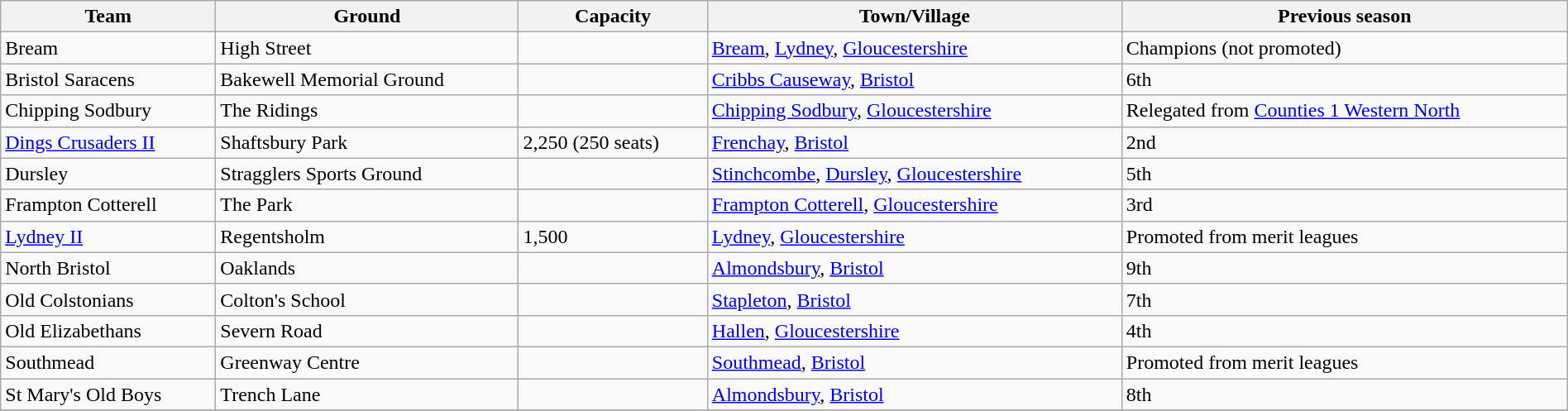<table class="wikitable sortable" width=100%>
<tr>
<th>Team</th>
<th>Ground</th>
<th>Capacity</th>
<th>Town/Village</th>
<th>Previous season</th>
</tr>
<tr>
<td>Bream</td>
<td>High Street</td>
<td></td>
<td><a href='#'>Bream</a>, <a href='#'>Lydney</a>, <a href='#'>Gloucestershire</a></td>
<td>Champions (not promoted)</td>
</tr>
<tr>
<td>Bristol Saracens</td>
<td>Bakewell Memorial Ground</td>
<td></td>
<td><a href='#'>Cribbs Causeway</a>, <a href='#'>Bristol</a></td>
<td>6th</td>
</tr>
<tr>
<td>Chipping Sodbury</td>
<td>The Ridings</td>
<td></td>
<td><a href='#'>Chipping Sodbury</a>, <a href='#'>Gloucestershire</a></td>
<td>Relegated from <a href='#'>Counties 1 Western North</a></td>
</tr>
<tr>
<td><a href='#'>Dings Crusaders II</a></td>
<td>Shaftsbury Park</td>
<td>2,250 (250 seats)</td>
<td><a href='#'>Frenchay</a>, <a href='#'>Bristol</a></td>
<td>2nd</td>
</tr>
<tr>
<td>Dursley</td>
<td>Stragglers Sports Ground</td>
<td></td>
<td><a href='#'>Stinchcombe</a>, <a href='#'>Dursley</a>, <a href='#'>Gloucestershire</a></td>
<td>5th</td>
</tr>
<tr>
<td>Frampton Cotterell</td>
<td>The Park</td>
<td></td>
<td><a href='#'>Frampton Cotterell</a>, <a href='#'>Gloucestershire</a></td>
<td>3rd</td>
</tr>
<tr>
<td><a href='#'>Lydney II</a></td>
<td>Regentsholm</td>
<td>1,500</td>
<td><a href='#'>Lydney</a>, <a href='#'>Gloucestershire</a></td>
<td>Promoted from merit leagues</td>
</tr>
<tr>
<td>North Bristol</td>
<td>Oaklands</td>
<td></td>
<td><a href='#'>Almondsbury</a>, <a href='#'>Bristol</a></td>
<td>9th</td>
</tr>
<tr>
<td>Old Colstonians</td>
<td>Colton's School</td>
<td></td>
<td><a href='#'>Stapleton</a>, <a href='#'>Bristol</a></td>
<td>7th</td>
</tr>
<tr>
<td>Old Elizabethans</td>
<td>Severn Road</td>
<td></td>
<td><a href='#'>Hallen</a>, <a href='#'>Gloucestershire</a></td>
<td>4th</td>
</tr>
<tr>
<td>Southmead</td>
<td>Greenway Centre</td>
<td></td>
<td><a href='#'>Southmead</a>, <a href='#'>Bristol</a></td>
<td>Promoted from merit leagues</td>
</tr>
<tr>
<td>St Mary's Old Boys</td>
<td>Trench Lane</td>
<td></td>
<td><a href='#'>Almondsbury</a>, <a href='#'>Bristol</a></td>
<td>8th</td>
</tr>
<tr>
</tr>
</table>
